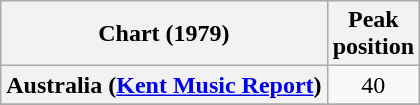<table class="wikitable sortable plainrowheaders">
<tr>
<th scope="col">Chart (1979)</th>
<th scope="col">Peak<br>position</th>
</tr>
<tr>
<th scope="row">Australia (<a href='#'>Kent Music Report</a>)</th>
<td style="text-align:center;">40</td>
</tr>
<tr>
</tr>
</table>
